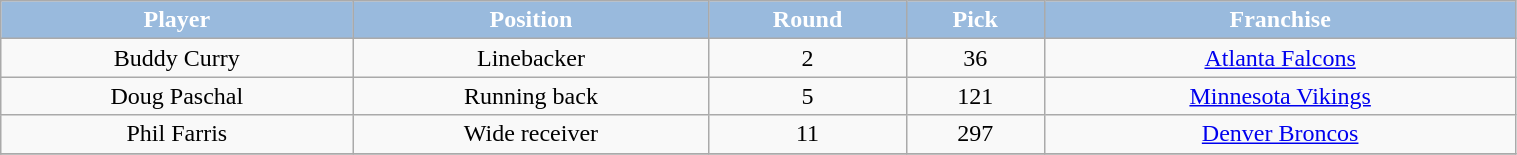<table class="wikitable" width="80%">
<tr align="center"  style="background:#99BADD;color:#FFFFFF;">
<td><strong>Player</strong></td>
<td><strong>Position</strong></td>
<td><strong>Round</strong></td>
<td><strong>Pick</strong></td>
<td><strong>Franchise</strong></td>
</tr>
<tr align="center" bgcolor="">
<td>Buddy Curry</td>
<td>Linebacker</td>
<td>2</td>
<td>36</td>
<td><a href='#'>Atlanta Falcons</a></td>
</tr>
<tr align="center" bgcolor="">
<td>Doug Paschal</td>
<td>Running back</td>
<td>5</td>
<td>121</td>
<td><a href='#'>Minnesota Vikings</a></td>
</tr>
<tr align="center" bgcolor="">
<td>Phil Farris</td>
<td>Wide receiver</td>
<td>11</td>
<td>297</td>
<td><a href='#'>Denver Broncos</a></td>
</tr>
<tr align="center" bgcolor="">
</tr>
</table>
